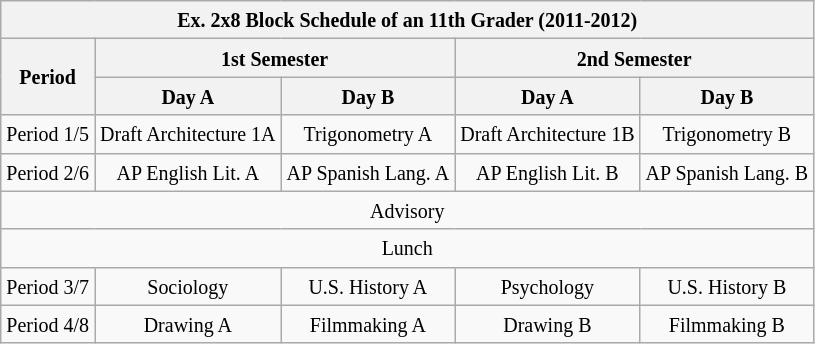<table class="wikitable mw-collapsible mw-collapsed" style="text-align:center">
<tr>
<th colspan=6><small> Ex. 2x8 Block Schedule of an 11th Grader (2011-2012)</small></th>
</tr>
<tr>
<th rowspan="2"><small>Period</small></th>
<th colspan=2><small>1st Semester</small></th>
<th colspan=2><small>2nd Semester</small></th>
</tr>
<tr>
<th rowspan="1"><small>Day A</small></th>
<th><small>Day B</small></th>
<th rowspan="1"><small>Day A</small></th>
<th><small>Day B</small></th>
</tr>
<tr>
<td><small>Period 1/5</small></td>
<td rowspan="1"><small>Draft Architecture 1A</small></td>
<td rowspan="1"><small>Trigonometry A</small></td>
<td rowspan="1"><small>Draft Architecture 1B</small></td>
<td rowspan="1"><small>Trigonometry B</small></td>
</tr>
<tr>
<td><small>Period 2/6</small></td>
<td rowspan="1"><small>AP English Lit. A</small></td>
<td rowspan="1"><small>AP Spanish Lang. A</small></td>
<td rowspan="1"><small>AP English Lit. B</small></td>
<td rowspan="1"><small>AP Spanish Lang. B</small></td>
</tr>
<tr>
<td colspan="5"><small>Advisory</small></td>
</tr>
<tr>
<td colspan="5"><small>Lunch</small></td>
</tr>
<tr>
<td><small>Period 3/7</small></td>
<td rowspan="1"><small>Sociology</small></td>
<td rowspan="1"><small>U.S. History A</small></td>
<td rowspan="1"><small>Psychology </small></td>
<td rowspan="1"><small>U.S. History B</small></td>
</tr>
<tr>
<td><small>Period 4/8</small></td>
<td rowspan="1"><small>Drawing A</small></td>
<td rowspan="1"><small>Filmmaking A</small></td>
<td rowspan="1"><small>Drawing B</small></td>
<td rowspan="1"><small>Filmmaking B</small></td>
</tr>
</table>
